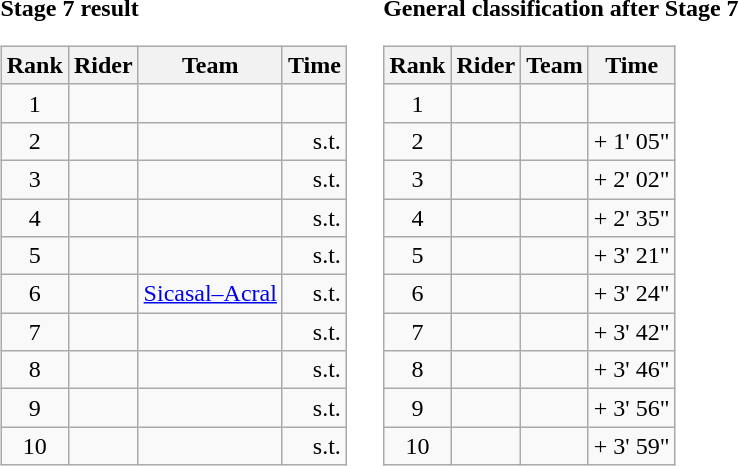<table>
<tr>
<td><strong>Stage 7 result</strong><br><table class="wikitable">
<tr>
<th scope="col">Rank</th>
<th scope="col">Rider</th>
<th scope="col">Team</th>
<th scope="col">Time</th>
</tr>
<tr>
<td style="text-align:center;">1</td>
<td></td>
<td></td>
<td style="text-align:right;"></td>
</tr>
<tr>
<td style="text-align:center;">2</td>
<td></td>
<td></td>
<td style="text-align:right;">s.t.</td>
</tr>
<tr>
<td style="text-align:center;">3</td>
<td></td>
<td></td>
<td style="text-align:right;">s.t.</td>
</tr>
<tr>
<td style="text-align:center;">4</td>
<td></td>
<td></td>
<td style="text-align:right;">s.t.</td>
</tr>
<tr>
<td style="text-align:center;">5</td>
<td></td>
<td></td>
<td style="text-align:right;">s.t.</td>
</tr>
<tr>
<td style="text-align:center;">6</td>
<td></td>
<td><a href='#'>Sicasal–Acral</a></td>
<td style="text-align:right;">s.t.</td>
</tr>
<tr>
<td style="text-align:center;">7</td>
<td></td>
<td></td>
<td style="text-align:right;">s.t.</td>
</tr>
<tr>
<td style="text-align:center;">8</td>
<td></td>
<td></td>
<td style="text-align:right;">s.t.</td>
</tr>
<tr>
<td style="text-align:center;">9</td>
<td></td>
<td></td>
<td style="text-align:right;">s.t.</td>
</tr>
<tr>
<td style="text-align:center;">10</td>
<td></td>
<td></td>
<td style="text-align:right;">s.t.</td>
</tr>
</table>
</td>
<td></td>
<td><strong>General classification after Stage 7</strong><br><table class="wikitable">
<tr>
<th scope="col">Rank</th>
<th scope="col">Rider</th>
<th scope="col">Team</th>
<th scope="col">Time</th>
</tr>
<tr>
<td style="text-align:center;">1</td>
<td></td>
<td></td>
<td style="text-align:right;"></td>
</tr>
<tr>
<td style="text-align:center;">2</td>
<td></td>
<td></td>
<td style="text-align:right;">+ 1' 05"</td>
</tr>
<tr>
<td style="text-align:center;">3</td>
<td></td>
<td></td>
<td style="text-align:right;">+ 2' 02"</td>
</tr>
<tr>
<td style="text-align:center;">4</td>
<td></td>
<td></td>
<td style="text-align:right;">+ 2' 35"</td>
</tr>
<tr>
<td style="text-align:center;">5</td>
<td></td>
<td></td>
<td style="text-align:right;">+ 3' 21"</td>
</tr>
<tr>
<td style="text-align:center;">6</td>
<td></td>
<td></td>
<td style="text-align:right;">+ 3' 24"</td>
</tr>
<tr>
<td style="text-align:center;">7</td>
<td></td>
<td></td>
<td style="text-align:right;">+ 3' 42"</td>
</tr>
<tr>
<td style="text-align:center;">8</td>
<td></td>
<td></td>
<td style="text-align:right;">+ 3' 46"</td>
</tr>
<tr>
<td style="text-align:center;">9</td>
<td></td>
<td></td>
<td style="text-align:right;">+ 3' 56"</td>
</tr>
<tr>
<td style="text-align:center;">10</td>
<td></td>
<td></td>
<td style="text-align:right;">+ 3' 59"</td>
</tr>
</table>
</td>
</tr>
</table>
